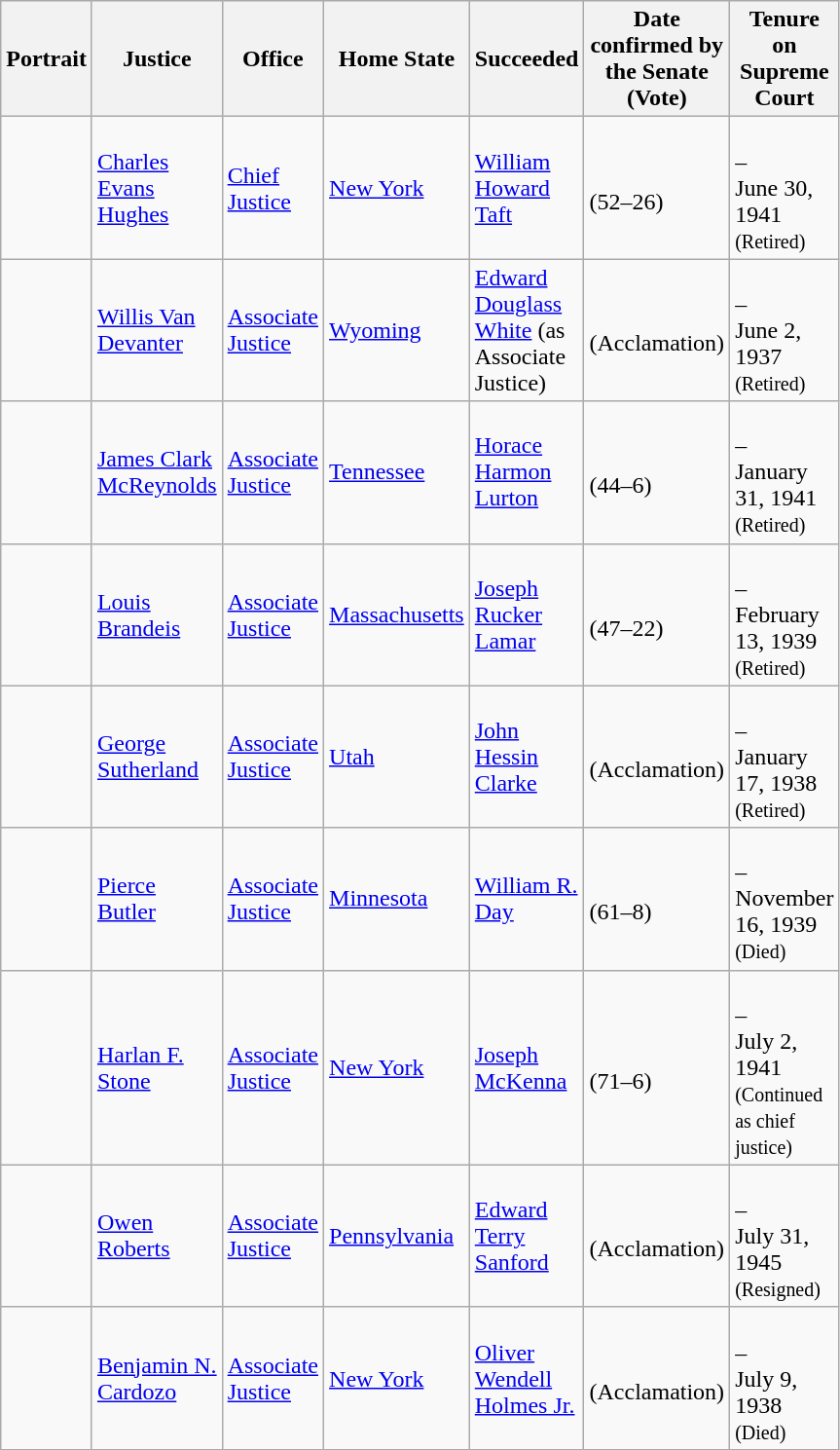<table class="wikitable sortable">
<tr>
<th scope="col" style="width: 10px;">Portrait</th>
<th scope="col" style="width: 10px;">Justice</th>
<th scope="col" style="width: 10px;">Office</th>
<th scope="col" style="width: 10px;">Home State</th>
<th scope="col" style="width: 10px;">Succeeded</th>
<th scope="col" style="width: 10px;">Date confirmed by the Senate<br>(Vote)</th>
<th scope="col" style="width: 10px;">Tenure on Supreme Court</th>
</tr>
<tr>
<td></td>
<td><a href='#'>Charles Evans Hughes</a></td>
<td><a href='#'>Chief Justice</a></td>
<td><a href='#'>New York</a></td>
<td><a href='#'>William Howard Taft</a></td>
<td><br>(52–26)</td>
<td><br>–<br>June 30, 1941<br><small>(Retired)</small></td>
</tr>
<tr>
<td></td>
<td><a href='#'>Willis Van Devanter</a></td>
<td><a href='#'>Associate Justice</a></td>
<td><a href='#'>Wyoming</a></td>
<td><a href='#'>Edward Douglass White</a> (as Associate Justice)</td>
<td><br>(Acclamation)</td>
<td><br>–<br>June 2, 1937<br><small>(Retired)</small></td>
</tr>
<tr>
<td></td>
<td><a href='#'>James Clark McReynolds</a></td>
<td><a href='#'>Associate Justice</a></td>
<td><a href='#'>Tennessee</a></td>
<td><a href='#'>Horace Harmon Lurton</a></td>
<td><br>(44–6)</td>
<td><br>–<br>January 31, 1941<br><small>(Retired)</small></td>
</tr>
<tr>
<td></td>
<td><a href='#'>Louis Brandeis</a></td>
<td><a href='#'>Associate Justice</a></td>
<td><a href='#'>Massachusetts</a></td>
<td><a href='#'>Joseph Rucker Lamar</a></td>
<td><br>(47–22)</td>
<td><br>–<br>February 13, 1939<br><small>(Retired)</small></td>
</tr>
<tr>
<td></td>
<td><a href='#'>George Sutherland</a></td>
<td><a href='#'>Associate Justice</a></td>
<td><a href='#'>Utah</a></td>
<td><a href='#'>John Hessin Clarke</a></td>
<td><br>(Acclamation)</td>
<td><br>–<br>January 17, 1938<br><small>(Retired)</small></td>
</tr>
<tr>
<td></td>
<td><a href='#'>Pierce Butler</a></td>
<td><a href='#'>Associate Justice</a></td>
<td><a href='#'>Minnesota</a></td>
<td><a href='#'>William R. Day</a></td>
<td><br>(61–8)</td>
<td><br>–<br>November 16, 1939<br><small>(Died)</small></td>
</tr>
<tr>
<td></td>
<td><a href='#'>Harlan F. Stone</a></td>
<td><a href='#'>Associate Justice</a></td>
<td><a href='#'>New York</a></td>
<td><a href='#'>Joseph McKenna</a></td>
<td><br>(71–6)</td>
<td><br>–<br>July 2, 1941<br><small>(Continued as chief justice)</small></td>
</tr>
<tr>
<td></td>
<td><a href='#'>Owen Roberts</a></td>
<td><a href='#'>Associate Justice</a></td>
<td><a href='#'>Pennsylvania</a></td>
<td><a href='#'>Edward Terry Sanford</a></td>
<td><br>(Acclamation)</td>
<td><br>–<br>July 31, 1945<br><small>(Resigned)</small></td>
</tr>
<tr>
<td></td>
<td><a href='#'>Benjamin N. Cardozo</a></td>
<td><a href='#'>Associate Justice</a></td>
<td><a href='#'>New York</a></td>
<td><a href='#'>Oliver Wendell Holmes Jr.</a></td>
<td><br>(Acclamation)</td>
<td><br>–<br>July 9, 1938<br><small>(Died)</small></td>
</tr>
<tr>
</tr>
</table>
